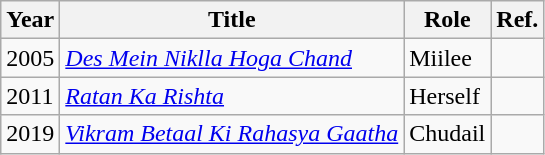<table class="wikitable sortable">
<tr>
<th>Year</th>
<th>Title</th>
<th>Role</th>
<th class="unsortable">Ref.</th>
</tr>
<tr>
<td>2005</td>
<td><em><a href='#'>Des Mein Niklla Hoga Chand</a></em></td>
<td>Miilee</td>
<td></td>
</tr>
<tr>
<td>2011</td>
<td><em><a href='#'>Ratan Ka Rishta</a></em></td>
<td>Herself</td>
<td></td>
</tr>
<tr>
<td>2019</td>
<td><em><a href='#'>Vikram Betaal Ki Rahasya Gaatha</a></em></td>
<td>Chudail</td>
<td></td>
</tr>
</table>
